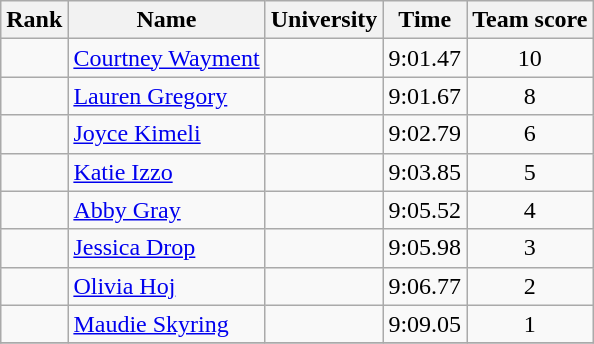<table class="wikitable sortable" style="text-align:center">
<tr>
<th>Rank</th>
<th>Name</th>
<th>University</th>
<th>Time</th>
<th>Team score</th>
</tr>
<tr>
<td></td>
<td align=left> <a href='#'>Courtney Wayment</a></td>
<td></td>
<td>9:01.47</td>
<td>10</td>
</tr>
<tr>
<td></td>
<td align=left> <a href='#'>Lauren Gregory</a></td>
<td></td>
<td>9:01.67</td>
<td>8</td>
</tr>
<tr>
<td></td>
<td align=left> <a href='#'>Joyce Kimeli</a></td>
<td></td>
<td>9:02.79</td>
<td>6</td>
</tr>
<tr>
<td></td>
<td align=left> <a href='#'>Katie Izzo</a></td>
<td></td>
<td>9:03.85</td>
<td>5</td>
</tr>
<tr>
<td></td>
<td align=left> <a href='#'>Abby Gray</a></td>
<td></td>
<td>9:05.52</td>
<td>4</td>
</tr>
<tr>
<td></td>
<td align=left> <a href='#'>Jessica Drop</a></td>
<td></td>
<td>9:05.98</td>
<td>3</td>
</tr>
<tr>
<td></td>
<td align=left> <a href='#'>Olivia Hoj</a></td>
<td></td>
<td>9:06.77</td>
<td>2</td>
</tr>
<tr>
<td></td>
<td align=left> <a href='#'>Maudie Skyring</a></td>
<td></td>
<td>9:09.05</td>
<td>1</td>
</tr>
<tr>
</tr>
</table>
